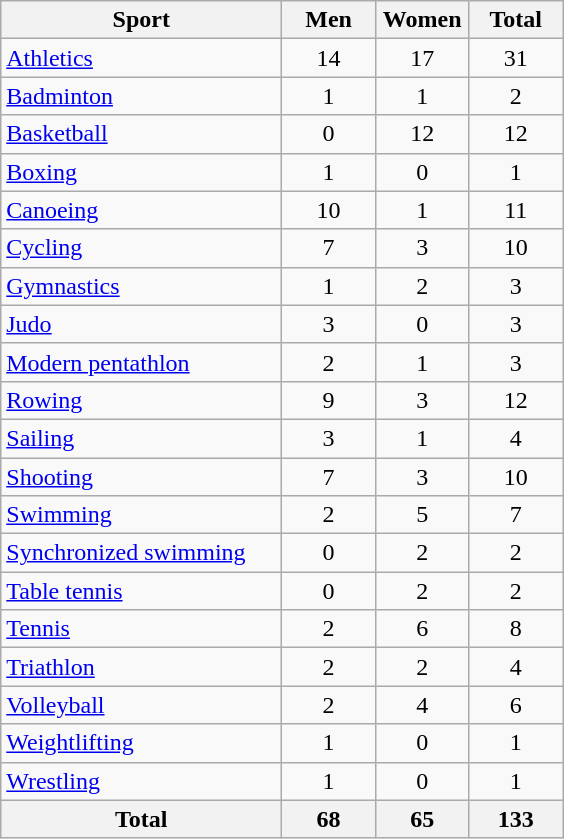<table class="wikitable sortable" style="text-align:center">
<tr>
<th width=180>Sport</th>
<th width=55>Men</th>
<th width=55>Women</th>
<th width=55>Total</th>
</tr>
<tr>
<td align=left><a href='#'>Athletics</a></td>
<td>14</td>
<td>17</td>
<td>31</td>
</tr>
<tr>
<td align=left><a href='#'>Badminton</a></td>
<td>1</td>
<td>1</td>
<td>2</td>
</tr>
<tr>
<td align=left><a href='#'>Basketball</a></td>
<td>0</td>
<td>12</td>
<td>12</td>
</tr>
<tr>
<td align=left><a href='#'>Boxing</a></td>
<td>1</td>
<td>0</td>
<td>1</td>
</tr>
<tr>
<td align=left><a href='#'>Canoeing</a></td>
<td>10</td>
<td>1</td>
<td>11</td>
</tr>
<tr>
<td align=left><a href='#'>Cycling</a></td>
<td>7</td>
<td>3</td>
<td>10</td>
</tr>
<tr>
<td align=left><a href='#'>Gymnastics</a></td>
<td>1</td>
<td>2</td>
<td>3</td>
</tr>
<tr>
<td align=left><a href='#'>Judo</a></td>
<td>3</td>
<td>0</td>
<td>3</td>
</tr>
<tr>
<td align=left><a href='#'>Modern pentathlon</a></td>
<td>2</td>
<td>1</td>
<td>3</td>
</tr>
<tr>
<td align=left><a href='#'>Rowing</a></td>
<td>9</td>
<td>3</td>
<td>12</td>
</tr>
<tr>
<td align=left><a href='#'>Sailing</a></td>
<td>3</td>
<td>1</td>
<td>4</td>
</tr>
<tr>
<td align=left><a href='#'>Shooting</a></td>
<td>7</td>
<td>3</td>
<td>10</td>
</tr>
<tr>
<td align=left><a href='#'>Swimming</a></td>
<td>2</td>
<td>5</td>
<td>7</td>
</tr>
<tr>
<td align=left><a href='#'>Synchronized swimming</a></td>
<td>0</td>
<td>2</td>
<td>2</td>
</tr>
<tr>
<td align=left><a href='#'>Table tennis</a></td>
<td>0</td>
<td>2</td>
<td>2</td>
</tr>
<tr>
<td align=left><a href='#'>Tennis</a></td>
<td>2</td>
<td>6</td>
<td>8</td>
</tr>
<tr>
<td align=left><a href='#'>Triathlon</a></td>
<td>2</td>
<td>2</td>
<td>4</td>
</tr>
<tr>
<td align=left><a href='#'>Volleyball</a></td>
<td>2</td>
<td>4</td>
<td>6</td>
</tr>
<tr>
<td align=left><a href='#'>Weightlifting</a></td>
<td>1</td>
<td>0</td>
<td>1</td>
</tr>
<tr>
<td align=left><a href='#'>Wrestling</a></td>
<td>1</td>
<td>0</td>
<td>1</td>
</tr>
<tr class="sortbottom">
<th>Total</th>
<th>68</th>
<th>65</th>
<th>133</th>
</tr>
</table>
